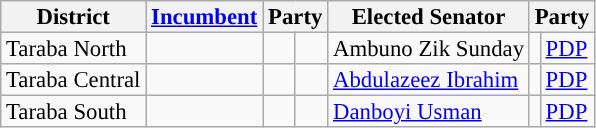<table class="sortable wikitable" style="font-size:95%;line-height:14px;">
<tr>
<th class="unsortable">District</th>
<th class="unsortable"><a href='#'>Incumbent</a></th>
<th colspan="2">Party</th>
<th class="unsortable">Elected Senator</th>
<th colspan="2">Party</th>
</tr>
<tr>
<td>Taraba North</td>
<td></td>
<td></td>
<td></td>
<td>Ambuno Zik Sunday</td>
<td style="background:"></td>
<td><a href='#'>PDP</a></td>
</tr>
<tr>
<td>Taraba Central</td>
<td></td>
<td></td>
<td></td>
<td><a href='#'>Abdulazeez Ibrahim</a></td>
<td style="background:"></td>
<td><a href='#'>PDP</a></td>
</tr>
<tr>
<td>Taraba South</td>
<td></td>
<td></td>
<td></td>
<td><a href='#'>Danboyi Usman</a></td>
<td style="background:"></td>
<td><a href='#'>PDP</a></td>
</tr>
</table>
